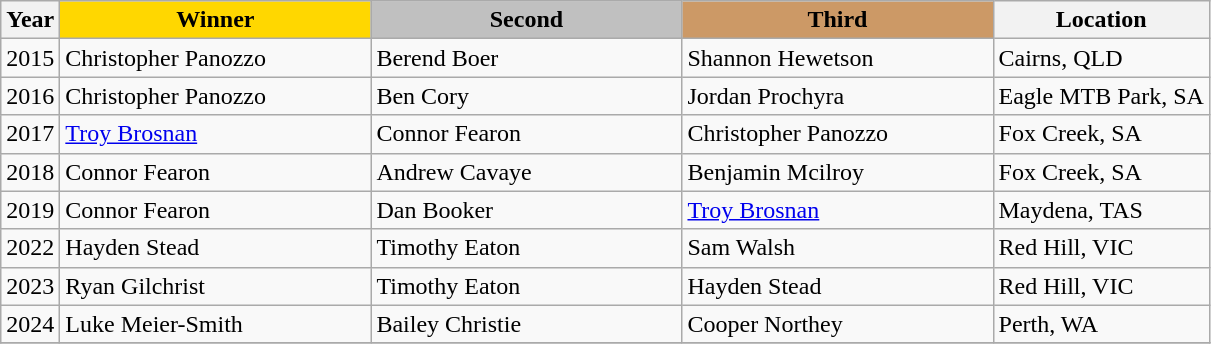<table class="wikitable sortable">
<tr>
<th>Year</th>
<th scope=col colspan=1 style="width:200px; color: black; background:gold;">Winner</th>
<th scope=col colspan=1 style="width:200px; color: black; background:silver;">Second</th>
<th scope=col colspan=1 style="width:200px; color: black; background:#cc9966;">Third</th>
<th>Location</th>
</tr>
<tr>
<td>2015</td>
<td>Christopher Panozzo</td>
<td>Berend Boer</td>
<td>Shannon Hewetson</td>
<td>Cairns, QLD</td>
</tr>
<tr>
<td>2016</td>
<td>Christopher Panozzo</td>
<td>Ben Cory</td>
<td>Jordan Prochyra</td>
<td>Eagle MTB Park, SA</td>
</tr>
<tr>
<td>2017</td>
<td><a href='#'>Troy Brosnan</a></td>
<td>Connor Fearon</td>
<td>Christopher Panozzo</td>
<td>Fox Creek, SA</td>
</tr>
<tr>
<td>2018</td>
<td>Connor Fearon</td>
<td>Andrew Cavaye</td>
<td>Benjamin Mcilroy</td>
<td>Fox Creek, SA</td>
</tr>
<tr>
<td>2019</td>
<td>Connor Fearon</td>
<td>Dan Booker</td>
<td><a href='#'>Troy Brosnan</a></td>
<td>Maydena, TAS</td>
</tr>
<tr>
<td>2022</td>
<td>Hayden Stead</td>
<td>Timothy Eaton</td>
<td>Sam Walsh</td>
<td>Red Hill, VIC</td>
</tr>
<tr>
<td>2023</td>
<td>Ryan Gilchrist</td>
<td>Timothy Eaton</td>
<td>Hayden Stead</td>
<td>Red Hill, VIC</td>
</tr>
<tr>
<td>2024</td>
<td>Luke Meier-Smith</td>
<td>Bailey Christie</td>
<td>Cooper Northey</td>
<td>Perth, WA</td>
</tr>
<tr>
</tr>
</table>
